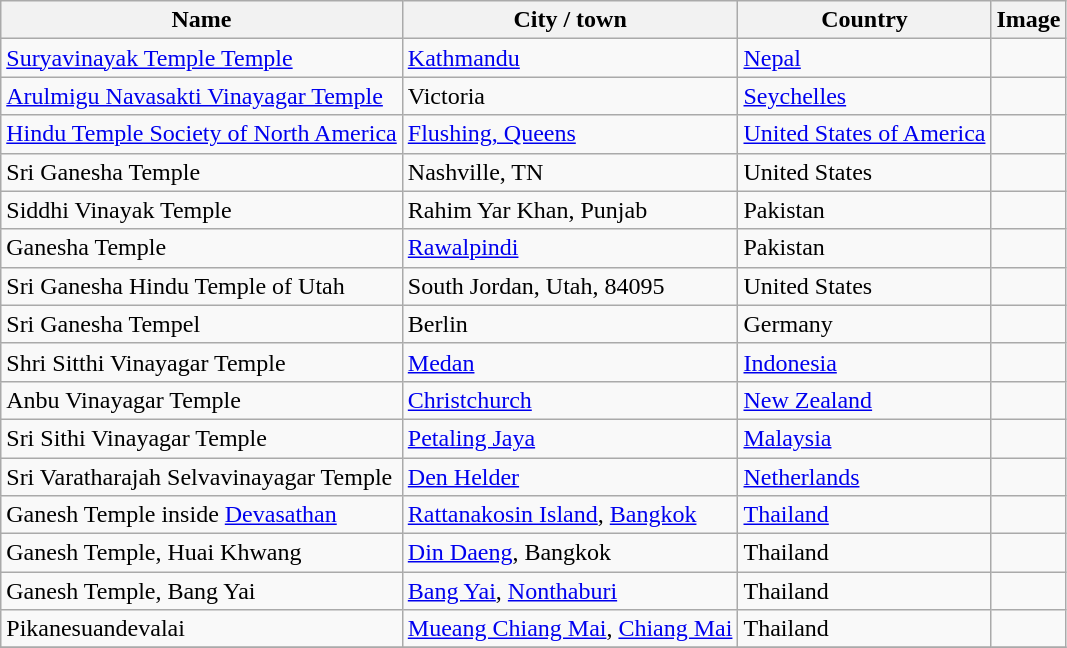<table class="wikitable sortable">
<tr>
<th>Name</th>
<th>City / town</th>
<th>Country</th>
<th>Image</th>
</tr>
<tr>
<td><a href='#'>Suryavinayak Temple Temple</a></td>
<td><a href='#'>Kathmandu</a></td>
<td><a href='#'>Nepal</a></td>
<td></td>
</tr>
<tr>
<td><a href='#'>Arulmigu Navasakti Vinayagar Temple</a></td>
<td>Victoria</td>
<td><a href='#'>Seychelles</a></td>
<td></td>
</tr>
<tr>
<td><a href='#'>Hindu Temple Society of North America</a></td>
<td><a href='#'>Flushing, Queens</a></td>
<td><a href='#'>United States of America</a></td>
<td></td>
</tr>
<tr>
<td>Sri Ganesha Temple</td>
<td>Nashville, TN</td>
<td>United States</td>
<td></td>
</tr>
<tr>
<td>Siddhi Vinayak Temple</td>
<td>Rahim Yar Khan, Punjab</td>
<td>Pakistan</td>
<td></td>
</tr>
<tr>
<td>Ganesha Temple</td>
<td><a href='#'>Rawalpindi</a></td>
<td>Pakistan</td>
<td></td>
</tr>
<tr>
<td>Sri Ganesha Hindu Temple of Utah</td>
<td>South Jordan, Utah, 84095</td>
<td>United States</td>
<td></td>
</tr>
<tr>
<td>Sri Ganesha Tempel</td>
<td>Berlin</td>
<td>Germany</td>
<td></td>
</tr>
<tr>
<td>Shri Sitthi Vinayagar Temple</td>
<td><a href='#'>Medan</a></td>
<td><a href='#'>Indonesia</a></td>
<td></td>
</tr>
<tr>
<td>Anbu Vinayagar Temple</td>
<td><a href='#'>Christchurch</a></td>
<td><a href='#'>New Zealand</a></td>
<td></td>
</tr>
<tr>
<td>Sri Sithi Vinayagar Temple</td>
<td><a href='#'>Petaling Jaya</a></td>
<td><a href='#'>Malaysia</a></td>
<td></td>
</tr>
<tr>
<td>Sri Varatharajah Selvavinayagar Temple</td>
<td><a href='#'>Den Helder</a></td>
<td><a href='#'>Netherlands</a></td>
<td></td>
</tr>
<tr>
<td>Ganesh Temple inside <a href='#'>Devasathan</a></td>
<td><a href='#'>Rattanakosin Island</a>, <a href='#'>Bangkok</a></td>
<td><a href='#'>Thailand</a></td>
<td></td>
</tr>
<tr>
<td>Ganesh Temple, Huai Khwang</td>
<td><a href='#'>Din Daeng</a>, Bangkok</td>
<td>Thailand</td>
<td></td>
</tr>
<tr>
<td>Ganesh Temple, Bang Yai</td>
<td><a href='#'>Bang Yai</a>, <a href='#'>Nonthaburi</a></td>
<td>Thailand</td>
<td></td>
</tr>
<tr>
<td>Pikanesuandevalai</td>
<td><a href='#'>Mueang Chiang Mai</a>, <a href='#'>Chiang Mai</a></td>
<td>Thailand</td>
<td></td>
</tr>
<tr>
</tr>
</table>
